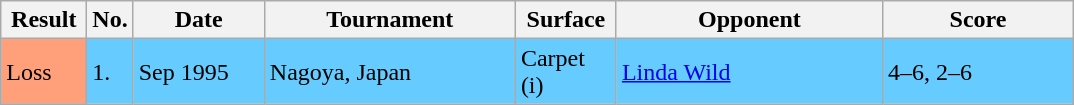<table class=wikitable>
<tr>
<th style="width:50px">Result</th>
<th style="width:20px">No.</th>
<th style="width:80px">Date</th>
<th style="width:160px">Tournament</th>
<th style="width:60px">Surface</th>
<th style="width:170px">Opponent</th>
<th style="width:120px" class="unsortable">Score</th>
</tr>
<tr style="background:#6cf;">
<td style="background:#ffa07a;">Loss</td>
<td>1.</td>
<td>Sep 1995</td>
<td>Nagoya, Japan</td>
<td>Carpet (i)</td>
<td> <a href='#'>Linda Wild</a></td>
<td>4–6, 2–6</td>
</tr>
</table>
